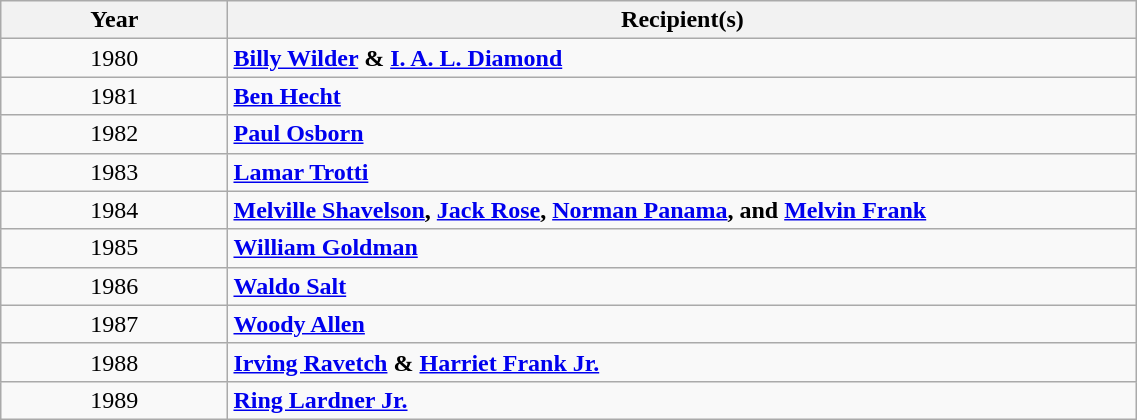<table class="wikitable" style="width: 60%;">
<tr>
<th width="20%">Year</th>
<th width="80%">Recipient(s)</th>
</tr>
<tr>
<td style="text-align:center;">1980</td>
<td><strong><a href='#'>Billy Wilder</a> & <a href='#'>I. A. L. Diamond</a></strong></td>
</tr>
<tr>
<td style="text-align:center;">1981</td>
<td><strong><a href='#'>Ben Hecht</a></strong></td>
</tr>
<tr>
<td style="text-align:center;">1982</td>
<td><strong><a href='#'>Paul Osborn</a></strong></td>
</tr>
<tr>
<td style="text-align:center;">1983</td>
<td><strong><a href='#'>Lamar Trotti</a></strong></td>
</tr>
<tr>
<td style="text-align:center;">1984</td>
<td><strong><a href='#'>Melville Shavelson</a>, <a href='#'>Jack Rose</a>, <a href='#'>Norman Panama</a>, and <a href='#'>Melvin Frank</a></strong></td>
</tr>
<tr>
<td style="text-align:center;">1985</td>
<td><strong><a href='#'>William Goldman</a></strong></td>
</tr>
<tr>
<td style="text-align:center;">1986</td>
<td><strong><a href='#'>Waldo Salt</a></strong></td>
</tr>
<tr>
<td style="text-align:center;">1987</td>
<td><strong><a href='#'>Woody Allen</a></strong></td>
</tr>
<tr>
<td style="text-align:center;">1988</td>
<td><strong><a href='#'>Irving Ravetch</a> & <a href='#'>Harriet Frank Jr.</a></strong></td>
</tr>
<tr>
<td style="text-align:center;">1989</td>
<td><strong><a href='#'>Ring Lardner Jr.</a></strong></td>
</tr>
</table>
